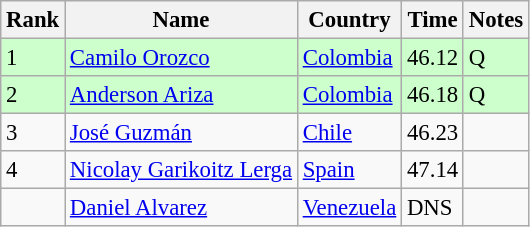<table class="wikitable" style="font-size:95%" style="text-align:center; width:35em;">
<tr>
<th>Rank</th>
<th>Name</th>
<th>Country</th>
<th>Time</th>
<th>Notes</th>
</tr>
<tr bgcolor=ccffcc>
<td>1</td>
<td align=left><a href='#'>Camilo Orozco</a></td>
<td align="left"> <a href='#'>Colombia</a></td>
<td>46.12</td>
<td>Q</td>
</tr>
<tr bgcolor=ccffcc>
<td>2</td>
<td align=left><a href='#'>Anderson Ariza</a></td>
<td align="left"> <a href='#'>Colombia</a></td>
<td>46.18</td>
<td>Q</td>
</tr>
<tr>
<td>3</td>
<td align=left><a href='#'>José Guzmán</a></td>
<td align="left"> <a href='#'>Chile</a></td>
<td>46.23</td>
<td></td>
</tr>
<tr>
<td>4</td>
<td align=left><a href='#'>Nicolay Garikoitz Lerga</a></td>
<td align=left> <a href='#'>Spain</a></td>
<td>47.14</td>
<td></td>
</tr>
<tr>
<td></td>
<td align=left><a href='#'>Daniel Alvarez</a></td>
<td align=left> <a href='#'>Venezuela</a></td>
<td>DNS</td>
<td></td>
</tr>
</table>
